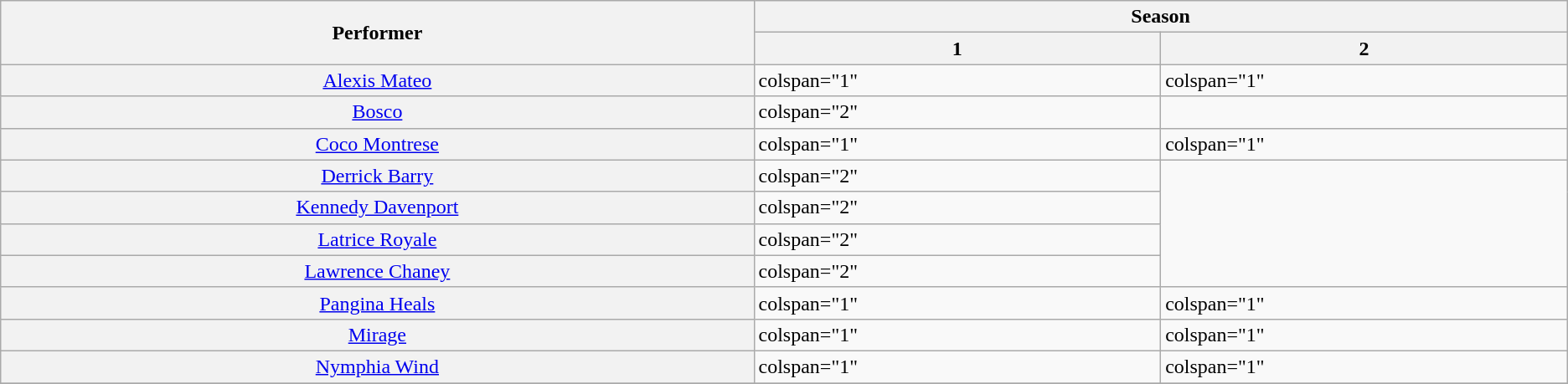<table class="wikitable style="text-align:center; font-size:85%; width:100%">
<tr>
<th rowspan="2" scope="col" style="width:10%;">Performer</th>
<th colspan="2" scope="col" style="width:10%;">Season</th>
</tr>
<tr>
<th>1</th>
<th>2</th>
</tr>
<tr>
<th style="font-weight:normal"><a href='#'>Alexis Mateo</a></th>
<td>colspan="1" </td>
<td>colspan="1" </td>
</tr>
<tr>
<th style="font-weight:normal"><a href='#'>Bosco</a></th>
<td>colspan="2" </td>
</tr>
<tr>
<th style="font-weight:normal"><a href='#'>Coco Montrese</a></th>
<td>colspan="1" </td>
<td>colspan="1" </td>
</tr>
<tr>
<th style="font-weight:normal"><a href='#'>Derrick Barry</a></th>
<td>colspan="2" </td>
</tr>
<tr>
<th style="font-weight:normal"><a href='#'>Kennedy Davenport</a></th>
<td>colspan="2" </td>
</tr>
<tr>
<th style="font-weight:normal"><a href='#'>Latrice Royale</a></th>
<td>colspan="2" </td>
</tr>
<tr>
<th style="font-weight:normal"><a href='#'>Lawrence Chaney</a></th>
<td>colspan="2" </td>
</tr>
<tr>
<th style="font-weight:normal"><a href='#'>Pangina Heals</a></th>
<td>colspan="1" </td>
<td>colspan="1" </td>
</tr>
<tr>
<th style="font-weight:normal"><a href='#'>Mirage</a></th>
<td>colspan="1" </td>
<td>colspan="1" </td>
</tr>
<tr>
<th style="font-weight:normal"><a href='#'>Nymphia Wind</a></th>
<td>colspan="1" </td>
<td>colspan="1" </td>
</tr>
<tr>
</tr>
</table>
